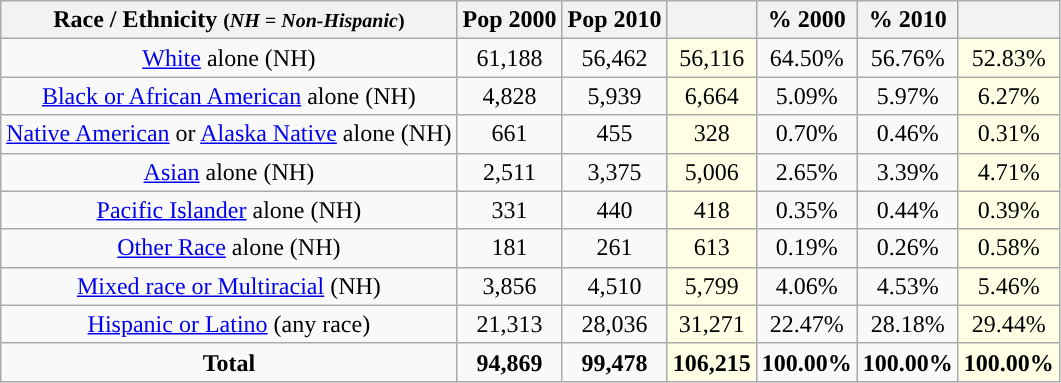<table class="wikitable" style="text-align:center;">
<tr>
<th>Race / Ethnicity <small>(<em>NH = Non-Hispanic</em>)</small></th>
<th>Pop 2000</th>
<th>Pop 2010</th>
<th></th>
<th>% 2000</th>
<th>% 2010</th>
<th></th>
</tr>
<tr>
<td><a href='#'>White</a> alone (NH)</td>
<td>61,188</td>
<td>56,462</td>
<td style='background: #ffffe6;'>56,116</td>
<td>64.50%</td>
<td>56.76%</td>
<td style='background: #ffffe6;'>52.83%</td>
</tr>
<tr>
<td><a href='#'>Black or African American</a> alone (NH)</td>
<td>4,828</td>
<td>5,939</td>
<td style='background: #ffffe6;'>6,664</td>
<td>5.09%</td>
<td>5.97%</td>
<td style='background: #ffffe6;'>6.27%</td>
</tr>
<tr>
<td><a href='#'>Native American</a> or <a href='#'>Alaska Native</a> alone (NH)</td>
<td>661</td>
<td>455</td>
<td style='background: #ffffe6;'>328</td>
<td>0.70%</td>
<td>0.46%</td>
<td style='background: #ffffe6;'>0.31%</td>
</tr>
<tr>
<td><a href='#'>Asian</a> alone (NH)</td>
<td>2,511</td>
<td>3,375</td>
<td style='background: #ffffe6;'>5,006</td>
<td>2.65%</td>
<td>3.39%</td>
<td style='background: #ffffe6;'>4.71%</td>
</tr>
<tr>
<td><a href='#'>Pacific Islander</a> alone (NH)</td>
<td>331</td>
<td>440</td>
<td style='background: #ffffe6;'>418</td>
<td>0.35%</td>
<td>0.44%</td>
<td style='background: #ffffe6;'>0.39%</td>
</tr>
<tr>
<td><a href='#'>Other Race</a> alone (NH)</td>
<td>181</td>
<td>261</td>
<td style='background: #ffffe6;'>613</td>
<td>0.19%</td>
<td>0.26%</td>
<td style='background: #ffffe6;'>0.58%</td>
</tr>
<tr>
<td><a href='#'>Mixed race or Multiracial</a> (NH)</td>
<td>3,856</td>
<td>4,510</td>
<td style='background: #ffffe6;'>5,799</td>
<td>4.06%</td>
<td>4.53%</td>
<td style='background: #ffffe6;'>5.46%</td>
</tr>
<tr>
<td><a href='#'>Hispanic or Latino</a> (any race)</td>
<td>21,313</td>
<td>28,036</td>
<td style='background: #ffffe6;'>31,271</td>
<td>22.47%</td>
<td>28.18%</td>
<td style='background: #ffffe6;'>29.44%</td>
</tr>
<tr>
<td><strong>Total</strong></td>
<td><strong>94,869</strong></td>
<td><strong>99,478</strong></td>
<td style='background: #ffffe6;'><strong>106,215</strong></td>
<td><strong>100.00%</strong></td>
<td><strong>100.00%</strong></td>
<td style='background: #ffffe6;'><strong>100.00%</strong></td>
</tr>
</table>
